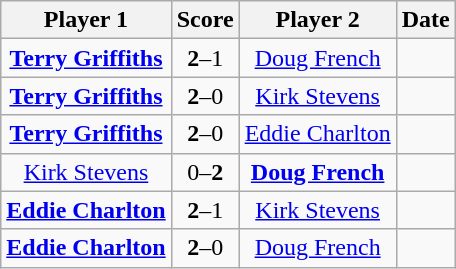<table class="wikitable" style="text-align: center">
<tr>
<th>Player 1</th>
<th>Score</th>
<th>Player 2</th>
<th>Date</th>
</tr>
<tr>
<td> <strong><a href='#'>Terry Griffiths</a></strong></td>
<td><strong>2</strong>–1</td>
<td> <a href='#'>Doug French</a></td>
<td></td>
</tr>
<tr>
<td> <strong><a href='#'>Terry Griffiths</a></strong></td>
<td><strong>2</strong>–0</td>
<td> <a href='#'>Kirk Stevens</a></td>
<td></td>
</tr>
<tr>
<td> <strong><a href='#'>Terry Griffiths</a></strong></td>
<td><strong>2</strong>–0</td>
<td> <a href='#'>Eddie Charlton</a></td>
<td></td>
</tr>
<tr>
<td> <a href='#'>Kirk Stevens</a></td>
<td>0–<strong>2</strong></td>
<td> <strong><a href='#'>Doug French</a></strong></td>
<td></td>
</tr>
<tr>
<td> <strong><a href='#'>Eddie Charlton</a></strong></td>
<td><strong>2</strong>–1</td>
<td> <a href='#'>Kirk Stevens</a></td>
<td></td>
</tr>
<tr>
<td> <strong><a href='#'>Eddie Charlton</a></strong></td>
<td><strong>2</strong>–0</td>
<td> <a href='#'>Doug French</a></td>
<td></td>
</tr>
</table>
